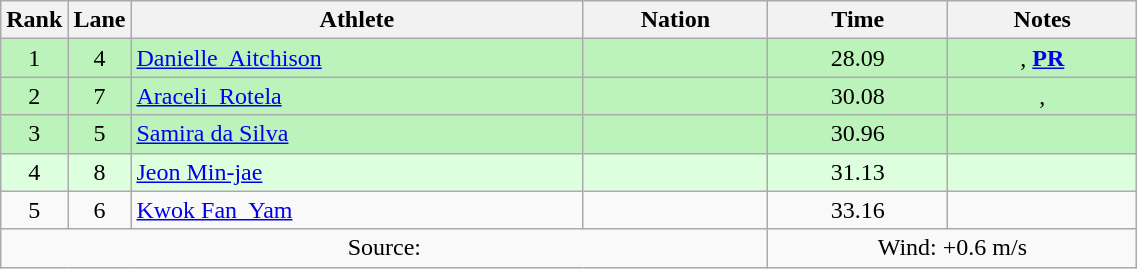<table class="wikitable sortable" style="text-align:center;width: 60%;">
<tr>
<th scope="col" style="width: 10px;">Rank</th>
<th scope="col" style="width: 10px;">Lane</th>
<th scope="col">Athlete</th>
<th scope="col">Nation</th>
<th scope="col">Time</th>
<th scope="col">Notes</th>
</tr>
<tr bgcolor=bbf3bb>
<td>1</td>
<td>4</td>
<td align=left><a href='#'>Danielle  Aitchison</a></td>
<td align=left></td>
<td>28.09</td>
<td>, <strong><a href='#'>PR</a></strong></td>
</tr>
<tr bgcolor=bbf3bb>
<td>2</td>
<td>7</td>
<td align=left><a href='#'>Araceli  Rotela</a></td>
<td align=left></td>
<td>30.08</td>
<td>, </td>
</tr>
<tr bgcolor=bbf3bb>
<td>3</td>
<td>5</td>
<td align=left><a href='#'>Samira da Silva</a></td>
<td align=left></td>
<td>30.96</td>
<td></td>
</tr>
<tr bgcolor=ddffdd>
<td>4</td>
<td>8</td>
<td align=left><a href='#'>Jeon Min-jae</a></td>
<td align=left></td>
<td>31.13</td>
<td></td>
</tr>
<tr>
<td>5</td>
<td>6</td>
<td align=left><a href='#'>Kwok Fan  Yam</a></td>
<td align=left></td>
<td>33.16</td>
<td></td>
</tr>
<tr class="sortbottom">
<td colspan="4">Source:</td>
<td colspan="2">Wind: +0.6 m/s</td>
</tr>
</table>
